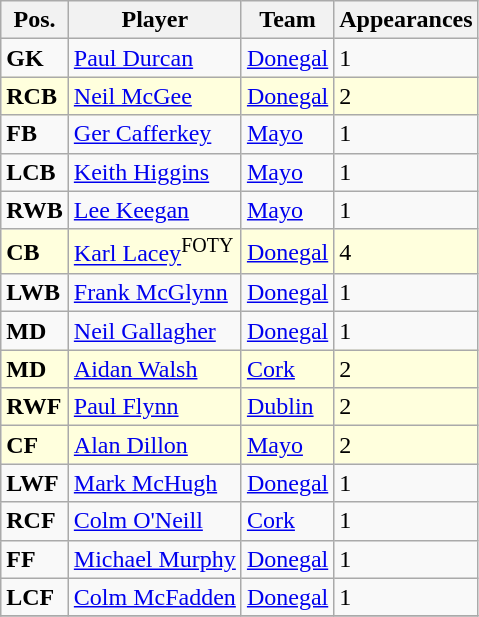<table class="wikitable">
<tr>
<th>Pos.</th>
<th>Player</th>
<th>Team</th>
<th>Appearances</th>
</tr>
<tr>
<td><strong>GK</strong></td>
<td> <a href='#'>Paul Durcan</a></td>
<td><a href='#'>Donegal</a></td>
<td>1</td>
</tr>
<tr bgcolor=#FFFFDD>
<td><strong>RCB</strong></td>
<td> <a href='#'>Neil McGee</a></td>
<td><a href='#'>Donegal</a></td>
<td>2</td>
</tr>
<tr>
<td><strong>FB</strong></td>
<td> <a href='#'>Ger Cafferkey</a></td>
<td><a href='#'>Mayo</a></td>
<td>1</td>
</tr>
<tr>
<td><strong>LCB</strong></td>
<td> <a href='#'>Keith Higgins</a></td>
<td><a href='#'>Mayo</a></td>
<td>1</td>
</tr>
<tr>
<td><strong>RWB</strong></td>
<td> <a href='#'>Lee Keegan</a></td>
<td><a href='#'>Mayo</a></td>
<td>1</td>
</tr>
<tr bgcolor=#FFFFDD>
<td><strong>CB</strong></td>
<td> <a href='#'>Karl Lacey</a><sup>FOTY</sup></td>
<td><a href='#'>Donegal</a></td>
<td>4</td>
</tr>
<tr>
<td><strong>LWB</strong></td>
<td> <a href='#'>Frank McGlynn</a></td>
<td><a href='#'>Donegal</a></td>
<td>1</td>
</tr>
<tr>
<td><strong>MD</strong></td>
<td> <a href='#'>Neil Gallagher</a></td>
<td><a href='#'>Donegal</a></td>
<td>1</td>
</tr>
<tr bgcolor=#FFFFDD>
<td><strong>MD</strong></td>
<td> <a href='#'>Aidan Walsh</a></td>
<td><a href='#'>Cork</a></td>
<td>2</td>
</tr>
<tr bgcolor=#FFFFDD>
<td><strong>RWF</strong></td>
<td> <a href='#'>Paul Flynn</a></td>
<td><a href='#'>Dublin</a></td>
<td>2</td>
</tr>
<tr bgcolor=#FFFFDD>
<td><strong>CF</strong></td>
<td> <a href='#'>Alan Dillon</a></td>
<td><a href='#'>Mayo</a></td>
<td>2</td>
</tr>
<tr>
<td><strong>LWF</strong></td>
<td> <a href='#'>Mark McHugh</a></td>
<td><a href='#'>Donegal</a></td>
<td>1</td>
</tr>
<tr>
<td><strong>RCF</strong></td>
<td> <a href='#'>Colm O'Neill</a></td>
<td><a href='#'>Cork</a></td>
<td>1</td>
</tr>
<tr>
<td><strong>FF</strong></td>
<td> <a href='#'>Michael Murphy</a></td>
<td><a href='#'>Donegal</a></td>
<td>1</td>
</tr>
<tr>
<td><strong>LCF</strong></td>
<td> <a href='#'>Colm McFadden</a></td>
<td><a href='#'>Donegal</a></td>
<td>1</td>
</tr>
<tr>
</tr>
</table>
